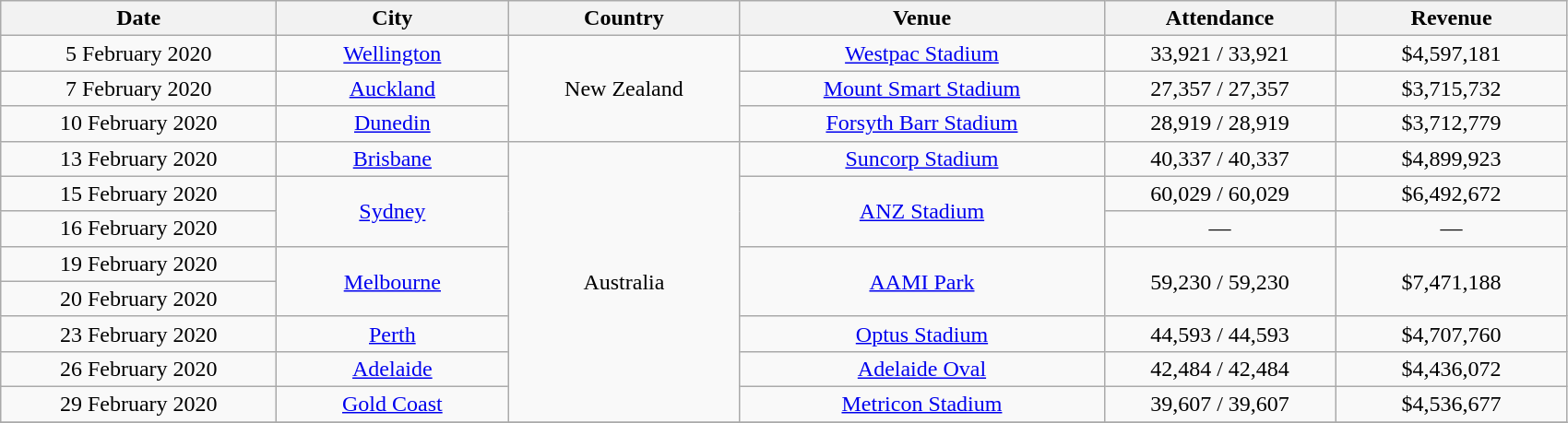<table class="wikitable plainrowheaders" style="text-align:center;">
<tr>
<th scope="col" style="width:12em;">Date</th>
<th scope="col" style="width:10em;">City</th>
<th scope="col" style="width:10em;">Country</th>
<th scope="col" style="width:16em;">Venue</th>
<th scope="col" style="width:10em;">Attendance</th>
<th scope="col" style="width:10em;">Revenue</th>
</tr>
<tr>
<td>5 February 2020</td>
<td><a href='#'>Wellington</a></td>
<td rowspan="3">New Zealand</td>
<td><a href='#'>Westpac Stadium</a></td>
<td>33,921 / 33,921</td>
<td>$4,597,181</td>
</tr>
<tr>
<td>7 February 2020</td>
<td><a href='#'>Auckland</a></td>
<td><a href='#'>Mount Smart Stadium</a></td>
<td>27,357 / 27,357</td>
<td>$3,715,732</td>
</tr>
<tr>
<td>10 February 2020</td>
<td><a href='#'>Dunedin</a></td>
<td><a href='#'>Forsyth Barr Stadium</a></td>
<td>28,919 / 28,919</td>
<td>$3,712,779</td>
</tr>
<tr>
<td>13 February 2020</td>
<td><a href='#'>Brisbane</a></td>
<td rowspan="8">Australia</td>
<td><a href='#'>Suncorp Stadium</a></td>
<td>40,337 / 40,337</td>
<td>$4,899,923</td>
</tr>
<tr>
<td>15 February 2020</td>
<td rowspan="2"><a href='#'>Sydney</a></td>
<td rowspan="2"><a href='#'>ANZ Stadium</a></td>
<td>60,029 / 60,029</td>
<td>$6,492,672</td>
</tr>
<tr>
<td>16 February 2020</td>
<td>—</td>
<td>—</td>
</tr>
<tr>
<td>19 February 2020</td>
<td rowspan="2"><a href='#'>Melbourne</a></td>
<td rowspan="2"><a href='#'>AAMI Park</a></td>
<td rowspan="2">59,230 / 59,230</td>
<td rowspan="2">$7,471,188</td>
</tr>
<tr>
<td>20 February 2020</td>
</tr>
<tr>
<td>23 February 2020</td>
<td><a href='#'>Perth</a></td>
<td><a href='#'>Optus Stadium</a></td>
<td>44,593 / 44,593</td>
<td>$4,707,760</td>
</tr>
<tr>
<td>26 February 2020</td>
<td><a href='#'>Adelaide</a></td>
<td><a href='#'>Adelaide Oval</a></td>
<td>42,484 / 42,484</td>
<td>$4,436,072</td>
</tr>
<tr>
<td>29 February 2020</td>
<td><a href='#'>Gold Coast</a></td>
<td><a href='#'>Metricon Stadium</a></td>
<td>39,607 / 39,607</td>
<td>$4,536,677</td>
</tr>
<tr>
</tr>
</table>
